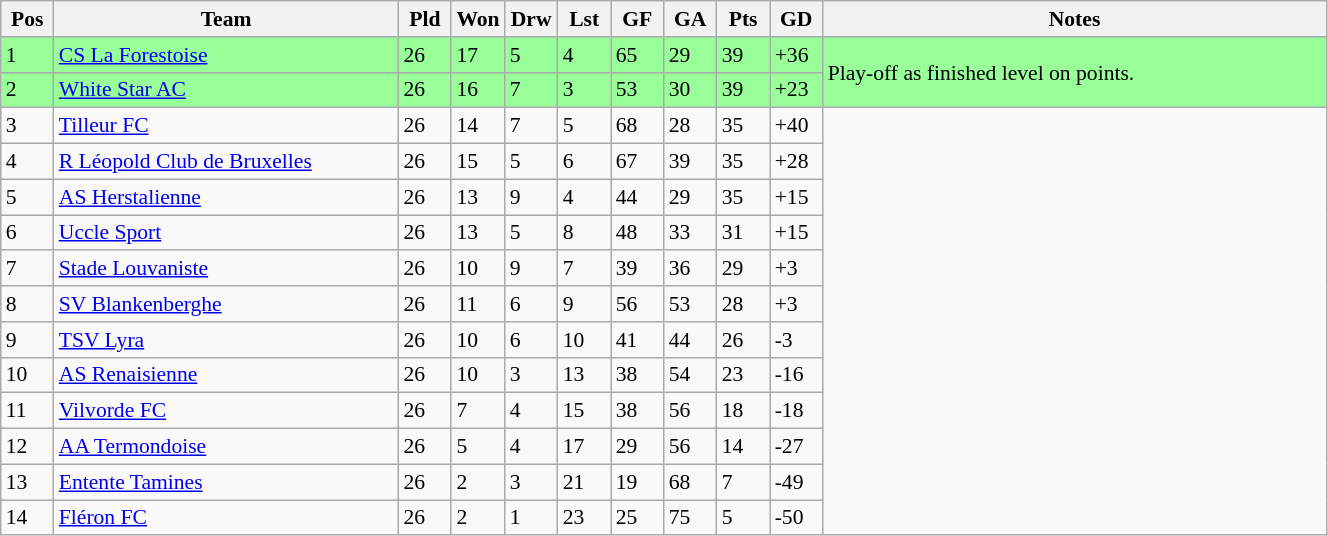<table class="wikitable" width=70% style="font-size:90%">
<tr>
<th width=4%><strong>Pos</strong></th>
<th width=26%><strong>Team</strong></th>
<th width=4%><strong>Pld</strong></th>
<th width=4%><strong>Won</strong></th>
<th width=4%><strong>Drw</strong></th>
<th width=4%><strong>Lst</strong></th>
<th width=4%><strong>GF</strong></th>
<th width=4%><strong>GA</strong></th>
<th width=4%><strong>Pts</strong></th>
<th width=4%><strong>GD</strong></th>
<th width=38%><strong>Notes</strong></th>
</tr>
<tr bgcolor=#99ff99>
<td>1</td>
<td><a href='#'>CS La Forestoise</a></td>
<td>26</td>
<td>17</td>
<td>5</td>
<td>4</td>
<td>65</td>
<td>29</td>
<td>39</td>
<td>+36</td>
<td rowspan=2>Play-off as finished level on points.</td>
</tr>
<tr bgcolor=#99ff99>
<td>2</td>
<td><a href='#'>White Star AC</a></td>
<td>26</td>
<td>16</td>
<td>7</td>
<td>3</td>
<td>53</td>
<td>30</td>
<td>39</td>
<td>+23</td>
</tr>
<tr>
<td>3</td>
<td><a href='#'>Tilleur FC</a></td>
<td>26</td>
<td>14</td>
<td>7</td>
<td>5</td>
<td>68</td>
<td>28</td>
<td>35</td>
<td>+40</td>
</tr>
<tr>
<td>4</td>
<td><a href='#'>R Léopold Club de Bruxelles</a></td>
<td>26</td>
<td>15</td>
<td>5</td>
<td>6</td>
<td>67</td>
<td>39</td>
<td>35</td>
<td>+28</td>
</tr>
<tr>
<td>5</td>
<td><a href='#'>AS Herstalienne</a></td>
<td>26</td>
<td>13</td>
<td>9</td>
<td>4</td>
<td>44</td>
<td>29</td>
<td>35</td>
<td>+15</td>
</tr>
<tr>
<td>6</td>
<td><a href='#'>Uccle Sport</a></td>
<td>26</td>
<td>13</td>
<td>5</td>
<td>8</td>
<td>48</td>
<td>33</td>
<td>31</td>
<td>+15</td>
</tr>
<tr>
<td>7</td>
<td><a href='#'>Stade Louvaniste</a></td>
<td>26</td>
<td>10</td>
<td>9</td>
<td>7</td>
<td>39</td>
<td>36</td>
<td>29</td>
<td>+3</td>
</tr>
<tr>
<td>8</td>
<td><a href='#'>SV Blankenberghe</a></td>
<td>26</td>
<td>11</td>
<td>6</td>
<td>9</td>
<td>56</td>
<td>53</td>
<td>28</td>
<td>+3</td>
</tr>
<tr>
<td>9</td>
<td><a href='#'>TSV Lyra</a></td>
<td>26</td>
<td>10</td>
<td>6</td>
<td>10</td>
<td>41</td>
<td>44</td>
<td>26</td>
<td>-3</td>
</tr>
<tr>
<td>10</td>
<td><a href='#'>AS Renaisienne</a></td>
<td>26</td>
<td>10</td>
<td>3</td>
<td>13</td>
<td>38</td>
<td>54</td>
<td>23</td>
<td>-16</td>
</tr>
<tr>
<td>11</td>
<td><a href='#'>Vilvorde FC</a></td>
<td>26</td>
<td>7</td>
<td>4</td>
<td>15</td>
<td>38</td>
<td>56</td>
<td>18</td>
<td>-18</td>
</tr>
<tr>
<td>12</td>
<td><a href='#'>AA Termondoise</a></td>
<td>26</td>
<td>5</td>
<td>4</td>
<td>17</td>
<td>29</td>
<td>56</td>
<td>14</td>
<td>-27</td>
</tr>
<tr>
<td>13</td>
<td><a href='#'>Entente Tamines</a></td>
<td>26</td>
<td>2</td>
<td>3</td>
<td>21</td>
<td>19</td>
<td>68</td>
<td>7</td>
<td>-49</td>
</tr>
<tr>
<td>14</td>
<td><a href='#'>Fléron FC</a></td>
<td>26</td>
<td>2</td>
<td>1</td>
<td>23</td>
<td>25</td>
<td>75</td>
<td>5</td>
<td>-50</td>
</tr>
</table>
